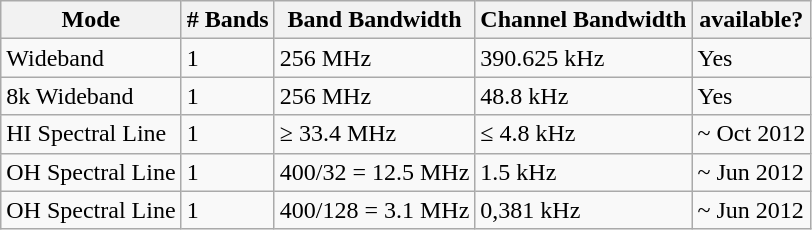<table class="wikitable">
<tr>
<th>Mode</th>
<th># Bands</th>
<th>Band Bandwidth</th>
<th>Channel Bandwidth</th>
<th>available?</th>
</tr>
<tr>
<td>Wideband</td>
<td>1</td>
<td>256 MHz</td>
<td>390.625 kHz</td>
<td>Yes</td>
</tr>
<tr>
<td>8k Wideband</td>
<td>1</td>
<td>256 MHz</td>
<td>48.8 kHz</td>
<td>Yes</td>
</tr>
<tr>
<td>HI Spectral Line</td>
<td>1</td>
<td>≥ 33.4 MHz</td>
<td>≤ 4.8 kHz</td>
<td>~ Oct 2012</td>
</tr>
<tr>
<td>OH Spectral Line</td>
<td>1</td>
<td>400/32 = 12.5 MHz</td>
<td>1.5 kHz</td>
<td>~ Jun 2012</td>
</tr>
<tr>
<td>OH Spectral Line</td>
<td>1</td>
<td>400/128 = 3.1 MHz</td>
<td>0,381 kHz</td>
<td>~ Jun 2012</td>
</tr>
</table>
